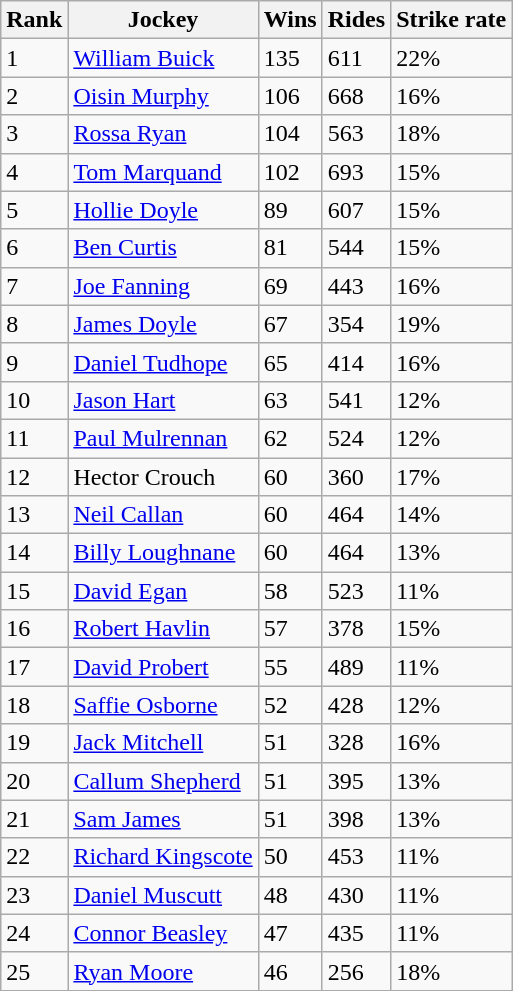<table class="wikitable sortable">
<tr>
<th>Rank</th>
<th>Jockey</th>
<th>Wins</th>
<th>Rides</th>
<th>Strike rate</th>
</tr>
<tr>
<td>1</td>
<td><a href='#'>William Buick</a></td>
<td>135</td>
<td>611</td>
<td>22%</td>
</tr>
<tr>
<td>2</td>
<td><a href='#'>Oisin Murphy</a></td>
<td>106</td>
<td>668</td>
<td>16%</td>
</tr>
<tr>
<td>3</td>
<td><a href='#'>Rossa Ryan</a></td>
<td>104</td>
<td>563</td>
<td>18%</td>
</tr>
<tr>
<td>4</td>
<td><a href='#'>Tom Marquand</a></td>
<td>102</td>
<td>693</td>
<td>15%</td>
</tr>
<tr>
<td>5</td>
<td><a href='#'>Hollie Doyle</a></td>
<td>89</td>
<td>607</td>
<td>15%</td>
</tr>
<tr>
<td>6</td>
<td><a href='#'>Ben Curtis</a></td>
<td>81</td>
<td>544</td>
<td>15%</td>
</tr>
<tr>
<td>7</td>
<td><a href='#'>Joe Fanning</a></td>
<td>69</td>
<td>443</td>
<td>16%</td>
</tr>
<tr>
<td>8</td>
<td><a href='#'>James Doyle</a></td>
<td>67</td>
<td>354</td>
<td>19%</td>
</tr>
<tr>
<td>9</td>
<td><a href='#'>Daniel Tudhope</a></td>
<td>65</td>
<td>414</td>
<td>16%</td>
</tr>
<tr>
<td>10</td>
<td><a href='#'>Jason Hart</a></td>
<td>63</td>
<td>541</td>
<td>12%</td>
</tr>
<tr>
<td>11</td>
<td><a href='#'>Paul Mulrennan</a></td>
<td>62</td>
<td>524</td>
<td>12%</td>
</tr>
<tr>
<td>12</td>
<td>Hector Crouch</td>
<td>60</td>
<td>360</td>
<td>17%</td>
</tr>
<tr>
<td>13</td>
<td><a href='#'>Neil Callan</a></td>
<td>60</td>
<td>464</td>
<td>14%</td>
</tr>
<tr>
<td>14</td>
<td><a href='#'>Billy Loughnane</a></td>
<td>60</td>
<td>464</td>
<td>13%</td>
</tr>
<tr>
<td>15</td>
<td><a href='#'>David Egan</a></td>
<td>58</td>
<td>523</td>
<td>11%</td>
</tr>
<tr>
<td>16</td>
<td><a href='#'>Robert Havlin</a></td>
<td>57</td>
<td>378</td>
<td>15%</td>
</tr>
<tr>
<td>17</td>
<td><a href='#'>David Probert</a></td>
<td>55</td>
<td>489</td>
<td>11%</td>
</tr>
<tr>
<td>18</td>
<td><a href='#'>Saffie Osborne</a></td>
<td>52</td>
<td>428</td>
<td>12%</td>
</tr>
<tr>
<td>19</td>
<td><a href='#'>Jack Mitchell</a></td>
<td>51</td>
<td>328</td>
<td>16%</td>
</tr>
<tr>
<td>20</td>
<td><a href='#'>Callum Shepherd</a></td>
<td>51</td>
<td>395</td>
<td>13%</td>
</tr>
<tr>
<td>21</td>
<td><a href='#'>Sam James</a></td>
<td>51</td>
<td>398</td>
<td>13%</td>
</tr>
<tr>
<td>22</td>
<td><a href='#'>Richard Kingscote</a></td>
<td>50</td>
<td>453</td>
<td>11%</td>
</tr>
<tr>
<td>23</td>
<td><a href='#'>Daniel Muscutt</a></td>
<td>48</td>
<td>430</td>
<td>11%</td>
</tr>
<tr>
<td>24</td>
<td><a href='#'>Connor Beasley</a></td>
<td>47</td>
<td>435</td>
<td>11%</td>
</tr>
<tr>
<td>25</td>
<td><a href='#'>Ryan Moore</a></td>
<td>46</td>
<td>256</td>
<td>18%</td>
</tr>
</table>
